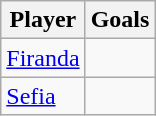<table class="wikitable sortable" style="text-align: left;">
<tr>
<th>Player</th>
<th>Goals</th>
</tr>
<tr>
<td><a href='#'>Firanda</a></td>
<td></td>
</tr>
<tr>
<td><a href='#'>Sefia</a></td>
<td></td>
</tr>
</table>
